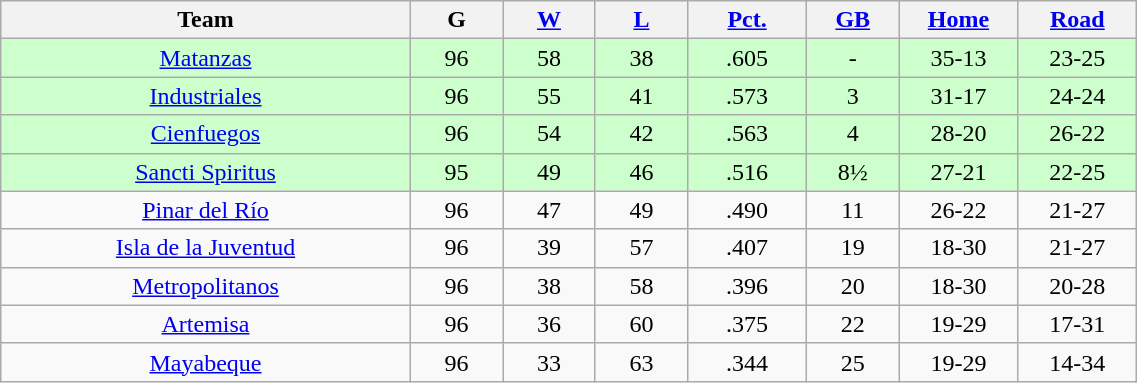<table class="wikitable" width="60%" style="text-align: center;">
<tr>
<th width="31%">Team</th>
<th width="7%">G</th>
<th width="7%"><a href='#'>W</a></th>
<th width="7%"><a href='#'>L</a></th>
<th width="9%"><a href='#'>Pct.</a></th>
<th width="7%"><a href='#'>GB</a></th>
<th width="9%"><a href='#'>Home</a></th>
<th width="9%"><a href='#'>Road</a></th>
</tr>
<tr style="background:#ccffcc;">
<td><a href='#'>Matanzas</a></td>
<td>96</td>
<td>58</td>
<td>38</td>
<td>.605</td>
<td>-</td>
<td>35-13</td>
<td>23-25</td>
</tr>
<tr style="background:#ccffcc;">
<td><a href='#'>Industriales</a></td>
<td>96</td>
<td>55</td>
<td>41</td>
<td>.573</td>
<td>3</td>
<td>31-17</td>
<td>24-24</td>
</tr>
<tr style="background:#ccffcc;">
<td><a href='#'>Cienfuegos</a></td>
<td>96</td>
<td>54</td>
<td>42</td>
<td>.563</td>
<td>4</td>
<td>28-20</td>
<td>26-22</td>
</tr>
<tr style="background:#ccffcc;">
<td><a href='#'>Sancti Spiritus</a></td>
<td>95</td>
<td>49</td>
<td>46</td>
<td>.516</td>
<td>8½</td>
<td>27-21</td>
<td>22-25</td>
</tr>
<tr>
<td><a href='#'>Pinar del Río</a></td>
<td>96</td>
<td>47</td>
<td>49</td>
<td>.490</td>
<td>11</td>
<td>26-22</td>
<td>21-27</td>
</tr>
<tr>
<td><a href='#'>Isla de la Juventud</a></td>
<td>96</td>
<td>39</td>
<td>57</td>
<td>.407</td>
<td>19</td>
<td>18-30</td>
<td>21-27</td>
</tr>
<tr>
<td><a href='#'>Metropolitanos</a></td>
<td>96</td>
<td>38</td>
<td>58</td>
<td>.396</td>
<td>20</td>
<td>18-30</td>
<td>20-28</td>
</tr>
<tr>
<td><a href='#'>Artemisa</a></td>
<td>96</td>
<td>36</td>
<td>60</td>
<td>.375</td>
<td>22</td>
<td>19-29</td>
<td>17-31</td>
</tr>
<tr>
<td><a href='#'>Mayabeque</a></td>
<td>96</td>
<td>33</td>
<td>63</td>
<td>.344</td>
<td>25</td>
<td>19-29</td>
<td>14-34</td>
</tr>
</table>
